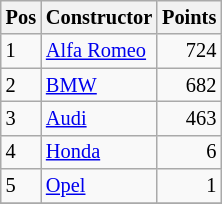<table class="wikitable"   style="font-size:   85%;">
<tr>
<th>Pos</th>
<th>Constructor</th>
<th>Points</th>
</tr>
<tr>
<td>1</td>
<td> <a href='#'>Alfa Romeo</a></td>
<td align="right">724</td>
</tr>
<tr>
<td>2</td>
<td> <a href='#'>BMW</a></td>
<td align="right">682</td>
</tr>
<tr>
<td>3</td>
<td> <a href='#'>Audi</a></td>
<td align="right">463</td>
</tr>
<tr>
<td>4</td>
<td> <a href='#'>Honda</a></td>
<td align="right">6</td>
</tr>
<tr>
<td>5</td>
<td> <a href='#'>Opel</a></td>
<td align="right">1</td>
</tr>
<tr>
</tr>
</table>
